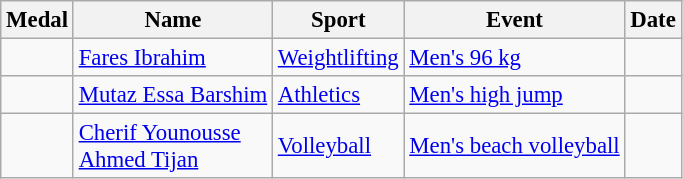<table class="wikitable sortable" style="font-size: 95%;">
<tr>
<th>Medal</th>
<th>Name</th>
<th>Sport</th>
<th>Event</th>
<th>Date</th>
</tr>
<tr>
<td></td>
<td><a href='#'>Fares Ibrahim</a></td>
<td><a href='#'>Weightlifting</a></td>
<td><a href='#'>Men's 96 kg</a></td>
<td></td>
</tr>
<tr>
<td></td>
<td><a href='#'>Mutaz Essa Barshim</a></td>
<td><a href='#'>Athletics</a></td>
<td><a href='#'>Men's high jump</a></td>
<td></td>
</tr>
<tr>
<td></td>
<td><a href='#'>Cherif Younousse</a><br><a href='#'>Ahmed Tijan</a></td>
<td><a href='#'>Volleyball</a></td>
<td><a href='#'>Men's beach volleyball</a></td>
<td></td>
</tr>
</table>
